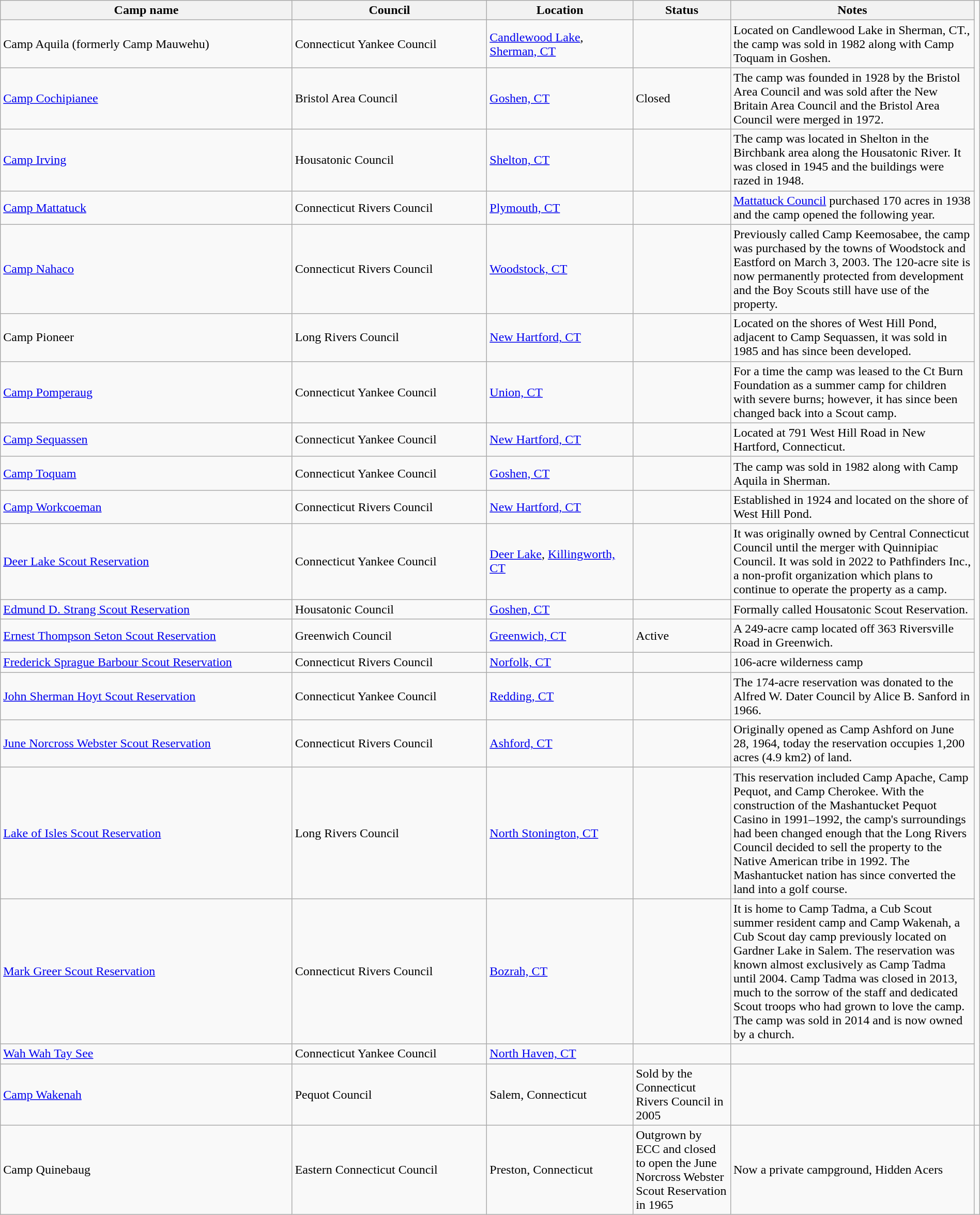<table class="wikitable sortable" border="1" width="100%">
<tr>
<th scope="col" width="30%">Camp name</th>
<th scope="col" width="20%">Council</th>
<th scope="col" width="15%">Location</th>
<th scope="col" width="10%">Status</th>
<th scope="col" width="25%"  class="unsortable">Notes</th>
</tr>
<tr>
<td>Camp Aquila (formerly Camp Mauwehu)</td>
<td>Connecticut Yankee Council</td>
<td><a href='#'>Candlewood Lake</a>, <a href='#'>Sherman, CT</a></td>
<td> </td>
<td>Located on Candlewood Lake in Sherman, CT., the camp was sold in 1982 along with Camp Toquam in Goshen.</td>
</tr>
<tr>
<td><a href='#'>Camp Cochipianee</a></td>
<td>Bristol Area Council</td>
<td><a href='#'>Goshen, CT</a></td>
<td>Closed</td>
<td>The camp was founded in 1928 by the Bristol Area Council and was sold after the New Britain Area Council and the Bristol Area Council were merged in 1972.</td>
</tr>
<tr>
<td><a href='#'>Camp Irving</a></td>
<td>Housatonic Council</td>
<td><a href='#'>Shelton, CT</a></td>
<td></td>
<td>The camp was located in Shelton in the Birchbank area along the Housatonic River.  It was closed in 1945 and the buildings were razed in 1948.</td>
</tr>
<tr>
<td><a href='#'>Camp Mattatuck</a></td>
<td>Connecticut Rivers Council</td>
<td><a href='#'>Plymouth, CT</a></td>
<td></td>
<td><a href='#'>Mattatuck Council</a> purchased 170 acres in 1938 and the camp opened the following year.</td>
</tr>
<tr>
<td><a href='#'>Camp Nahaco</a></td>
<td>Connecticut Rivers Council</td>
<td><a href='#'>Woodstock, CT</a></td>
<td></td>
<td>Previously called Camp Keemosabee, the camp was purchased by the towns of Woodstock and Eastford on March 3, 2003.  The 120-acre site is now permanently protected from development and the Boy Scouts still have use of the property.</td>
</tr>
<tr>
<td>Camp Pioneer</td>
<td>Long Rivers Council</td>
<td><a href='#'>New Hartford, CT</a></td>
<td></td>
<td>Located on the shores of West Hill Pond, adjacent to Camp Sequassen, it was sold in 1985 and has since been developed.</td>
</tr>
<tr>
<td><a href='#'>Camp Pomperaug</a></td>
<td>Connecticut Yankee Council</td>
<td><a href='#'>Union, CT</a></td>
<td> </td>
<td>For a time the camp was leased to the Ct Burn Foundation as a summer camp for children with severe burns; however, it has since been changed back into a Scout camp.</td>
</tr>
<tr>
<td><a href='#'>Camp Sequassen</a></td>
<td>Connecticut Yankee Council</td>
<td><a href='#'>New Hartford, CT</a></td>
<td></td>
<td>Located at 791 West Hill Road in New Hartford, Connecticut.</td>
</tr>
<tr>
<td><a href='#'>Camp Toquam</a></td>
<td>Connecticut Yankee Council</td>
<td><a href='#'>Goshen, CT</a></td>
<td> </td>
<td>The camp was sold in 1982 along with Camp Aquila in Sherman.</td>
</tr>
<tr>
<td><a href='#'>Camp Workcoeman</a></td>
<td>Connecticut Rivers Council</td>
<td><a href='#'>New Hartford, CT</a></td>
<td></td>
<td>Established in 1924 and located on the shore of West Hill Pond.</td>
</tr>
<tr>
<td><a href='#'>Deer Lake Scout Reservation</a></td>
<td>Connecticut Yankee Council</td>
<td><a href='#'>Deer Lake</a>, <a href='#'>Killingworth, CT</a></td>
<td> </td>
<td>It was originally owned by Central Connecticut Council until the merger with Quinnipiac Council. It was sold in 2022 to Pathfinders Inc., a non-profit organization which plans to continue to operate the property as a camp.</td>
</tr>
<tr>
<td><a href='#'>Edmund D. Strang Scout Reservation</a></td>
<td>Housatonic Council</td>
<td><a href='#'>Goshen, CT</a></td>
<td></td>
<td>Formally called Housatonic Scout Reservation.</td>
</tr>
<tr>
<td><a href='#'>Ernest Thompson Seton Scout Reservation</a></td>
<td>Greenwich Council</td>
<td><a href='#'>Greenwich, CT</a></td>
<td>Active</td>
<td>A 249-acre camp located off 363 Riversville Road in Greenwich.</td>
</tr>
<tr>
<td><a href='#'>Frederick Sprague Barbour Scout Reservation</a></td>
<td>Connecticut Rivers Council</td>
<td><a href='#'>Norfolk, CT</a></td>
<td></td>
<td>106-acre wilderness camp</td>
</tr>
<tr>
<td><a href='#'>John Sherman Hoyt Scout Reservation</a></td>
<td>Connecticut Yankee Council</td>
<td><a href='#'>Redding, CT</a></td>
<td> </td>
<td>The 174-acre reservation was donated to the Alfred W. Dater Council by Alice B. Sanford in 1966.</td>
</tr>
<tr>
<td><a href='#'>June Norcross Webster Scout Reservation</a></td>
<td>Connecticut Rivers Council</td>
<td><a href='#'>Ashford, CT</a></td>
<td></td>
<td>Originally opened as Camp Ashford on June 28, 1964, today the reservation occupies 1,200 acres (4.9 km2) of land.</td>
</tr>
<tr>
<td><a href='#'>Lake of Isles Scout Reservation</a></td>
<td>Long Rivers Council</td>
<td><a href='#'>North Stonington, CT</a></td>
<td></td>
<td>This reservation included Camp Apache, Camp Pequot, and Camp Cherokee.  With the construction of the Mashantucket Pequot Casino in 1991–1992, the camp's surroundings had been changed enough that the Long Rivers Council decided to sell the property to the Native American tribe in 1992. The Mashantucket nation has since converted the land into a golf course.</td>
</tr>
<tr>
<td><a href='#'>Mark Greer Scout Reservation</a></td>
<td>Connecticut Rivers Council</td>
<td><a href='#'>Bozrah, CT</a></td>
<td></td>
<td>It is home to Camp Tadma, a Cub Scout summer resident camp and Camp Wakenah, a Cub Scout day camp previously located on Gardner Lake in Salem. The reservation was known almost exclusively as Camp Tadma until 2004. Camp Tadma was closed in 2013, much to the sorrow of the staff and dedicated Scout troops who had grown to love the camp. The camp was sold in 2014 and is now owned by a church.</td>
</tr>
<tr>
<td><a href='#'>Wah Wah Tay See</a></td>
<td>Connecticut Yankee Council</td>
<td><a href='#'>North Haven, CT</a></td>
<td> </td>
<td></td>
</tr>
<tr>
<td><a href='#'>Camp Wakenah</a></td>
<td>Pequot Council</td>
<td>Salem, Connecticut</td>
<td>Sold by the Connecticut Rivers Council in 2005</td>
<td></td>
</tr>
<tr>
<td>Camp Quinebaug</td>
<td>Eastern Connecticut Council</td>
<td>Preston, Connecticut</td>
<td>Outgrown by ECC and closed to open the June Norcross Webster Scout Reservation in 1965</td>
<td>Now a private campground, Hidden Acers</td>
<td></td>
</tr>
</table>
